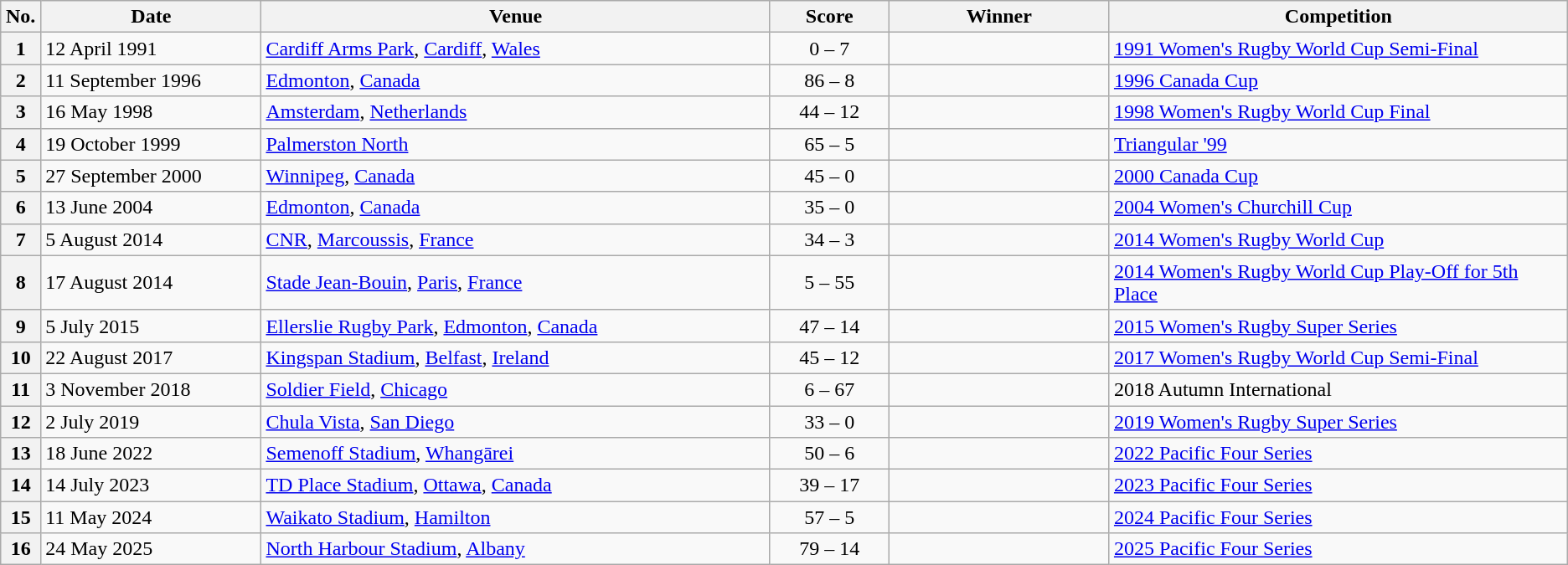<table class="wikitable">
<tr>
<th style="width:1%">No.</th>
<th style="width:13%">Date</th>
<th style="width:30%">Venue</th>
<th style="width:7%">Score</th>
<th style="width:13%">Winner</th>
<th style="width:27%">Competition</th>
</tr>
<tr>
<th>1</th>
<td>12 April 1991</td>
<td><a href='#'>Cardiff Arms Park</a>, <a href='#'>Cardiff</a>, <a href='#'>Wales</a></td>
<td align="center">0 – 7</td>
<td></td>
<td><a href='#'>1991 Women's Rugby World Cup Semi-Final</a></td>
</tr>
<tr>
<th>2</th>
<td>11 September 1996</td>
<td><a href='#'>Edmonton</a>, <a href='#'>Canada</a></td>
<td align="center">86 – 8</td>
<td></td>
<td><a href='#'>1996 Canada Cup</a></td>
</tr>
<tr>
<th>3</th>
<td>16 May 1998</td>
<td><a href='#'>Amsterdam</a>, <a href='#'>Netherlands</a></td>
<td align="center">44 – 12</td>
<td></td>
<td><a href='#'>1998 Women's Rugby World Cup Final</a></td>
</tr>
<tr>
<th>4</th>
<td>19 October 1999</td>
<td><a href='#'>Palmerston North</a></td>
<td align="center">65 – 5</td>
<td></td>
<td><a href='#'>Triangular '99</a></td>
</tr>
<tr>
<th>5</th>
<td>27 September 2000</td>
<td><a href='#'>Winnipeg</a>, <a href='#'>Canada</a></td>
<td align="center">45 – 0</td>
<td></td>
<td><a href='#'>2000 Canada Cup</a></td>
</tr>
<tr>
<th>6</th>
<td>13 June 2004</td>
<td><a href='#'>Edmonton</a>, <a href='#'>Canada</a></td>
<td align="center">35 – 0</td>
<td></td>
<td><a href='#'>2004 Women's Churchill Cup</a></td>
</tr>
<tr>
<th>7</th>
<td>5 August 2014</td>
<td><a href='#'>CNR</a>, <a href='#'>Marcoussis</a>, <a href='#'>France</a></td>
<td align="center">34 – 3</td>
<td></td>
<td><a href='#'>2014 Women's Rugby World Cup</a></td>
</tr>
<tr>
<th>8</th>
<td>17 August 2014</td>
<td><a href='#'>Stade Jean-Bouin</a>, <a href='#'>Paris</a>, <a href='#'>France</a></td>
<td align="center">5 – 55</td>
<td></td>
<td><a href='#'>2014 Women's Rugby World Cup Play-Off for 5th Place</a></td>
</tr>
<tr>
<th>9</th>
<td>5 July 2015</td>
<td><a href='#'>Ellerslie Rugby Park</a>, <a href='#'>Edmonton</a>, <a href='#'>Canada</a></td>
<td align="center">47 – 14</td>
<td></td>
<td><a href='#'>2015 Women's Rugby Super Series</a></td>
</tr>
<tr>
<th>10</th>
<td>22 August 2017</td>
<td><a href='#'>Kingspan Stadium</a>, <a href='#'>Belfast</a>, <a href='#'>Ireland</a></td>
<td align="center">45 – 12</td>
<td></td>
<td><a href='#'>2017 Women's Rugby World Cup Semi-Final</a></td>
</tr>
<tr>
<th>11</th>
<td>3 November 2018</td>
<td><a href='#'>Soldier Field</a>, <a href='#'>Chicago</a></td>
<td align="center">6 – 67</td>
<td></td>
<td>2018 Autumn International</td>
</tr>
<tr>
<th>12</th>
<td>2 July 2019</td>
<td><a href='#'>Chula Vista</a>, <a href='#'>San Diego</a></td>
<td align="center">33 – 0</td>
<td></td>
<td><a href='#'>2019 Women's Rugby Super Series</a></td>
</tr>
<tr>
<th>13</th>
<td>18 June 2022</td>
<td><a href='#'>Semenoff Stadium</a>, <a href='#'>Whangārei</a></td>
<td align="center">50 – 6</td>
<td></td>
<td><a href='#'>2022 Pacific Four Series</a></td>
</tr>
<tr>
<th>14</th>
<td>14 July 2023</td>
<td><a href='#'>TD Place Stadium</a>, <a href='#'>Ottawa</a>, <a href='#'>Canada</a></td>
<td align="center">39 – 17</td>
<td></td>
<td><a href='#'>2023 Pacific Four Series</a></td>
</tr>
<tr>
<th>15</th>
<td>11 May 2024</td>
<td><a href='#'>Waikato Stadium</a>, <a href='#'>Hamilton</a></td>
<td align="center">57 – 5</td>
<td></td>
<td><a href='#'>2024 Pacific Four Series</a></td>
</tr>
<tr>
<th>16</th>
<td>24 May 2025</td>
<td><a href='#'>North Harbour Stadium</a>, <a href='#'>Albany</a></td>
<td align="center">79 – 14</td>
<td></td>
<td><a href='#'>2025 Pacific Four Series</a></td>
</tr>
</table>
